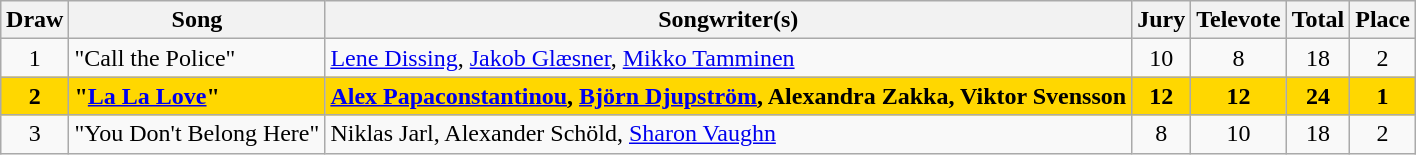<table class="wikitable sortable" style="text-align:center; margin-left: auto; margin-right: auto;">
<tr>
<th>Draw</th>
<th>Song</th>
<th>Songwriter(s)</th>
<th>Jury</th>
<th>Televote</th>
<th>Total</th>
<th>Place</th>
</tr>
<tr>
<td>1</td>
<td align="left">"Call the Police"</td>
<td align="left"><a href='#'>Lene Dissing</a>, <a href='#'>Jakob Glæsner</a>, <a href='#'>Mikko Tamminen</a></td>
<td>10</td>
<td>8</td>
<td>18</td>
<td>2</td>
</tr>
<tr style="font-weight:bold;background:gold">
<td>2</td>
<td align="left">"<a href='#'>La La Love</a>"</td>
<td align="left"><a href='#'>Alex Papaconstantinou</a>, <a href='#'>Björn Djupström</a>, Alexandra Zakka, Viktor Svensson</td>
<td>12</td>
<td>12</td>
<td>24</td>
<td>1</td>
</tr>
<tr>
<td>3</td>
<td align="left">"You Don't Belong Here"</td>
<td align="left">Niklas Jarl, Alexander Schöld, <a href='#'>Sharon Vaughn</a></td>
<td>8</td>
<td>10</td>
<td>18</td>
<td>2</td>
</tr>
</table>
